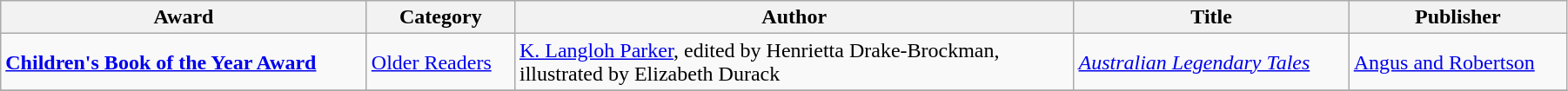<table class="wikitable" width=95%>
<tr>
<th>Award</th>
<th>Category</th>
<th>Author</th>
<th>Title</th>
<th>Publisher</th>
</tr>
<tr>
<td><strong><a href='#'>Children's Book of the Year Award</a></strong></td>
<td><a href='#'>Older Readers</a></td>
<td><a href='#'>K. Langloh Parker</a>, edited by Henrietta Drake-Brockman, <br>illustrated by Elizabeth Durack</td>
<td><em><a href='#'>Australian Legendary Tales</a></em></td>
<td><a href='#'>Angus and Robertson</a></td>
</tr>
<tr>
</tr>
</table>
